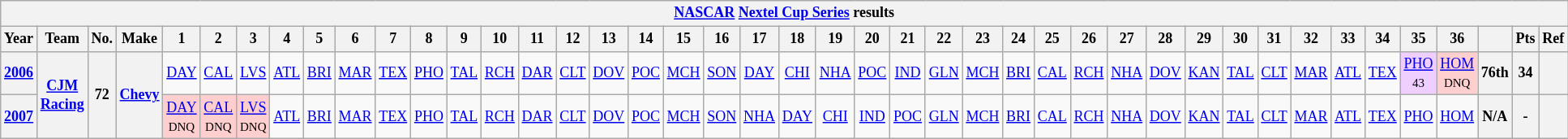<table class="wikitable" style="text-align:center; font-size:75%">
<tr>
<th colspan=45><a href='#'>NASCAR</a> <a href='#'>Nextel Cup Series</a> results</th>
</tr>
<tr>
<th>Year</th>
<th>Team</th>
<th>No.</th>
<th>Make</th>
<th>1</th>
<th>2</th>
<th>3</th>
<th>4</th>
<th>5</th>
<th>6</th>
<th>7</th>
<th>8</th>
<th>9</th>
<th>10</th>
<th>11</th>
<th>12</th>
<th>13</th>
<th>14</th>
<th>15</th>
<th>16</th>
<th>17</th>
<th>18</th>
<th>19</th>
<th>20</th>
<th>21</th>
<th>22</th>
<th>23</th>
<th>24</th>
<th>25</th>
<th>26</th>
<th>27</th>
<th>28</th>
<th>29</th>
<th>30</th>
<th>31</th>
<th>32</th>
<th>33</th>
<th>34</th>
<th>35</th>
<th>36</th>
<th></th>
<th>Pts</th>
<th>Ref</th>
</tr>
<tr>
<th><a href='#'>2006</a></th>
<th rowspan=2><a href='#'>CJM Racing</a></th>
<th rowspan=2>72</th>
<th rowspan=2><a href='#'>Chevy</a></th>
<td><a href='#'>DAY</a></td>
<td><a href='#'>CAL</a></td>
<td><a href='#'>LVS</a></td>
<td><a href='#'>ATL</a></td>
<td><a href='#'>BRI</a></td>
<td><a href='#'>MAR</a></td>
<td><a href='#'>TEX</a></td>
<td><a href='#'>PHO</a></td>
<td><a href='#'>TAL</a></td>
<td><a href='#'>RCH</a></td>
<td><a href='#'>DAR</a></td>
<td><a href='#'>CLT</a></td>
<td><a href='#'>DOV</a></td>
<td><a href='#'>POC</a></td>
<td><a href='#'>MCH</a></td>
<td><a href='#'>SON</a></td>
<td><a href='#'>DAY</a></td>
<td><a href='#'>CHI</a></td>
<td><a href='#'>NHA</a></td>
<td><a href='#'>POC</a></td>
<td><a href='#'>IND</a></td>
<td><a href='#'>GLN</a></td>
<td><a href='#'>MCH</a></td>
<td><a href='#'>BRI</a></td>
<td><a href='#'>CAL</a></td>
<td><a href='#'>RCH</a></td>
<td><a href='#'>NHA</a></td>
<td><a href='#'>DOV</a></td>
<td><a href='#'>KAN</a></td>
<td><a href='#'>TAL</a></td>
<td><a href='#'>CLT</a></td>
<td><a href='#'>MAR</a></td>
<td><a href='#'>ATL</a></td>
<td><a href='#'>TEX</a></td>
<td style="background:#EFCFFF;"><a href='#'>PHO</a><br><small>43</small></td>
<td style="background:#FFCFCF;"><a href='#'>HOM</a><br><small>DNQ</small></td>
<th>76th</th>
<th>34</th>
<th></th>
</tr>
<tr>
<th><a href='#'>2007</a></th>
<td style="background:#FFCFCF;"><a href='#'>DAY</a><br><small>DNQ</small></td>
<td style="background:#FFCFCF;"><a href='#'>CAL</a><br><small>DNQ</small></td>
<td style="background:#FFCFCF;"><a href='#'>LVS</a><br><small>DNQ</small></td>
<td><a href='#'>ATL</a></td>
<td><a href='#'>BRI</a></td>
<td><a href='#'>MAR</a></td>
<td><a href='#'>TEX</a></td>
<td><a href='#'>PHO</a></td>
<td><a href='#'>TAL</a></td>
<td><a href='#'>RCH</a></td>
<td><a href='#'>DAR</a></td>
<td><a href='#'>CLT</a></td>
<td><a href='#'>DOV</a></td>
<td><a href='#'>POC</a></td>
<td><a href='#'>MCH</a></td>
<td><a href='#'>SON</a></td>
<td><a href='#'>NHA</a></td>
<td><a href='#'>DAY</a></td>
<td><a href='#'>CHI</a></td>
<td><a href='#'>IND</a></td>
<td><a href='#'>POC</a></td>
<td><a href='#'>GLN</a></td>
<td><a href='#'>MCH</a></td>
<td><a href='#'>BRI</a></td>
<td><a href='#'>CAL</a></td>
<td><a href='#'>RCH</a></td>
<td><a href='#'>NHA</a></td>
<td><a href='#'>DOV</a></td>
<td><a href='#'>KAN</a></td>
<td><a href='#'>TAL</a></td>
<td><a href='#'>CLT</a></td>
<td><a href='#'>MAR</a></td>
<td><a href='#'>ATL</a></td>
<td><a href='#'>TEX</a></td>
<td><a href='#'>PHO</a></td>
<td><a href='#'>HOM</a></td>
<th>N/A</th>
<th>-</th>
<th></th>
</tr>
</table>
